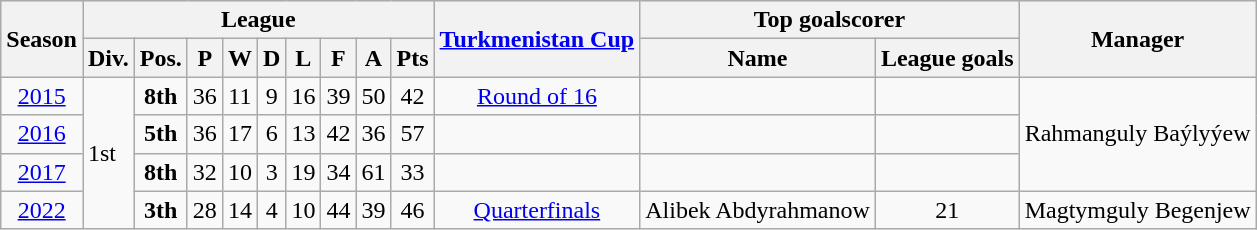<table class="wikitable">
<tr style="background:#efefef;">
<th rowspan="2">Season</th>
<th colspan="9">League</th>
<th rowspan="2"><a href='#'>Turkmenistan Cup</a></th>
<th colspan="2">Top goalscorer</th>
<th rowspan="2">Manager</th>
</tr>
<tr>
<th>Div.</th>
<th>Pos.</th>
<th>P</th>
<th>W</th>
<th>D</th>
<th>L</th>
<th>F</th>
<th>A</th>
<th>Pts</th>
<th>Name</th>
<th>League goals</th>
</tr>
<tr>
<td align=center><a href='#'>2015</a></td>
<td rowspan="4">1st</td>
<td align=center><strong>8th</strong></td>
<td align=center>36</td>
<td align=center>11</td>
<td align=center>9</td>
<td align=center>16</td>
<td align=center>39</td>
<td align=center>50</td>
<td align=center>42</td>
<td align=center><a href='#'>Round of 16</a></td>
<td align=center></td>
<td align=center></td>
<td rowspan="3"> Rahmanguly Baýlyýew</td>
</tr>
<tr>
<td align=center><a href='#'>2016</a></td>
<td align=center><strong>5th</strong></td>
<td align=center>36</td>
<td align=center>17</td>
<td align=center>6</td>
<td align=center>13</td>
<td align=center>42</td>
<td align=center>36</td>
<td align=center>57</td>
<td align=center></td>
<td align=center></td>
<td align=center></td>
</tr>
<tr>
<td align=center><a href='#'>2017</a></td>
<td align=center><strong>8th</strong></td>
<td align=center>32</td>
<td align=center>10</td>
<td align=center>3</td>
<td align=center>19</td>
<td align=center>34</td>
<td align=center>61</td>
<td align=center>33</td>
<td align=center></td>
<td align=center></td>
<td align=center></td>
</tr>
<tr>
<td align=center><a href='#'>2022</a></td>
<td align=center><strong>3th</strong></td>
<td align=center>28</td>
<td align=center>14</td>
<td align=center>4</td>
<td align=center>10</td>
<td align=center>44</td>
<td align=center>39</td>
<td align=center>46</td>
<td align=center><a href='#'>Quarterfinals</a></td>
<td align=center>Alibek Abdyrahmanow</td>
<td align=center>21</td>
<td align=center> Magtymguly Begenjew</td>
</tr>
</table>
